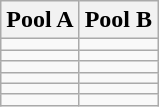<table class="wikitable">
<tr>
<th width=50%>Pool A</th>
<th width=50%>Pool B</th>
</tr>
<tr>
<td></td>
<td></td>
</tr>
<tr>
<td></td>
<td></td>
</tr>
<tr>
<td></td>
<td></td>
</tr>
<tr>
<td></td>
<td></td>
</tr>
<tr>
<td></td>
<td></td>
</tr>
<tr>
<td></td>
<td></td>
</tr>
</table>
